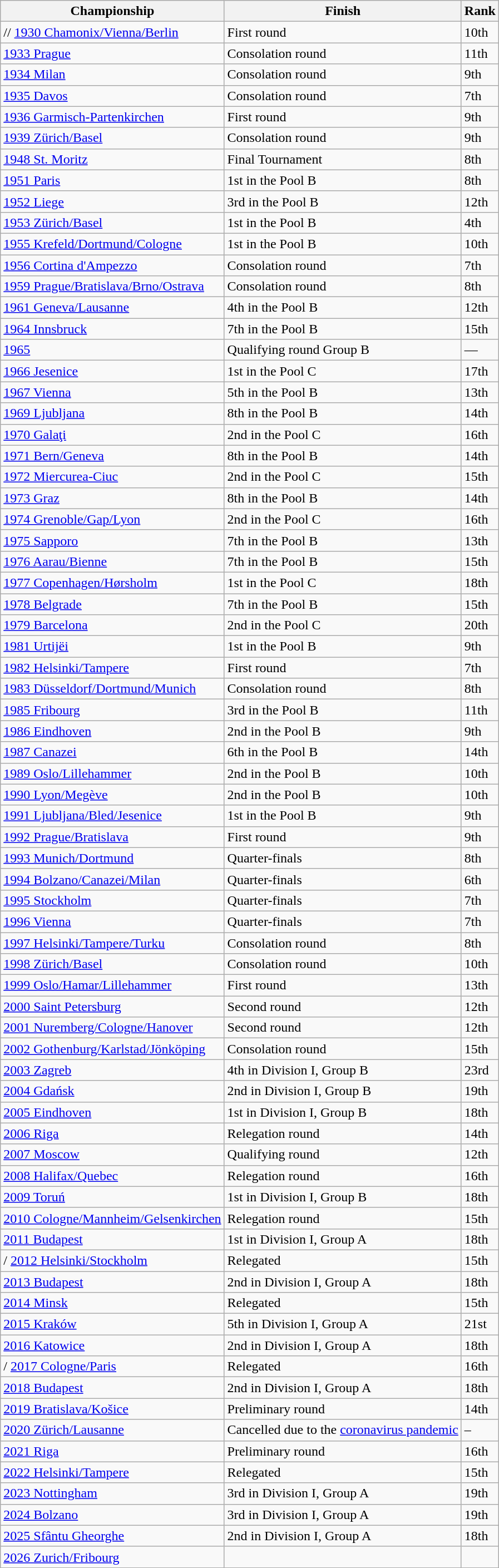<table class="wikitable sortable">
<tr>
<th>Championship</th>
<th>Finish</th>
<th>Rank</th>
</tr>
<tr>
<td>// <a href='#'>1930 Chamonix/Vienna/Berlin</a></td>
<td>First round</td>
<td>10th</td>
</tr>
<tr>
<td> <a href='#'>1933 Prague</a></td>
<td>Consolation round</td>
<td>11th</td>
</tr>
<tr>
<td> <a href='#'>1934 Milan</a></td>
<td>Consolation round</td>
<td>9th</td>
</tr>
<tr>
<td> <a href='#'>1935 Davos</a></td>
<td>Consolation round</td>
<td>7th</td>
</tr>
<tr>
<td> <a href='#'>1936 Garmisch-Partenkirchen</a></td>
<td>First round</td>
<td>9th</td>
</tr>
<tr>
<td> <a href='#'>1939 Zürich/Basel</a></td>
<td>Consolation round</td>
<td>9th</td>
</tr>
<tr>
<td> <a href='#'>1948 St. Moritz</a></td>
<td>Final Tournament</td>
<td>8th</td>
</tr>
<tr>
<td> <a href='#'>1951 Paris</a></td>
<td>1st in the Pool B</td>
<td>8th</td>
</tr>
<tr>
<td> <a href='#'>1952 Liege</a></td>
<td>3rd in the Pool B</td>
<td>12th</td>
</tr>
<tr>
<td> <a href='#'>1953 Zürich/Basel</a></td>
<td>1st in the Pool B</td>
<td>4th</td>
</tr>
<tr>
<td> <a href='#'>1955 Krefeld/Dortmund/Cologne</a></td>
<td>1st in the Pool B</td>
<td>10th</td>
</tr>
<tr>
<td> <a href='#'>1956 Cortina d'Ampezzo</a></td>
<td>Consolation round</td>
<td>7th</td>
</tr>
<tr>
<td> <a href='#'>1959 Prague/Bratislava/Brno/Ostrava</a></td>
<td>Consolation round</td>
<td>8th</td>
</tr>
<tr>
<td> <a href='#'>1961 Geneva/Lausanne</a></td>
<td>4th in the Pool B</td>
<td>12th</td>
</tr>
<tr>
<td> <a href='#'>1964 Innsbruck</a></td>
<td>7th in the Pool B</td>
<td>15th</td>
</tr>
<tr>
<td>  <a href='#'>1965</a></td>
<td>Qualifying round Group B</td>
<td>—</td>
</tr>
<tr>
<td> <a href='#'>1966 Jesenice</a></td>
<td>1st in the Pool C </td>
<td>17th</td>
</tr>
<tr>
<td> <a href='#'>1967 Vienna</a></td>
<td>5th in the Pool B</td>
<td>13th</td>
</tr>
<tr>
<td> <a href='#'>1969 Ljubljana</a></td>
<td>8th in the Pool B </td>
<td>14th</td>
</tr>
<tr>
<td> <a href='#'>1970 Galaţi</a></td>
<td>2nd in the Pool C</td>
<td>16th</td>
</tr>
<tr>
<td> <a href='#'>1971 Bern/Geneva</a></td>
<td>8th in the Pool B </td>
<td>14th</td>
</tr>
<tr>
<td> <a href='#'>1972 Miercurea-Ciuc</a></td>
<td>2nd in the Pool C </td>
<td>15th</td>
</tr>
<tr>
<td> <a href='#'>1973 Graz</a></td>
<td>8th in the Pool B </td>
<td>14th</td>
</tr>
<tr>
<td> <a href='#'>1974 Grenoble/Gap/Lyon</a></td>
<td>2nd in the Pool C </td>
<td>16th</td>
</tr>
<tr>
<td> <a href='#'>1975 Sapporo</a></td>
<td>7th in the Pool B</td>
<td>13th</td>
</tr>
<tr>
<td> <a href='#'>1976 Aarau/Bienne</a></td>
<td>7th in the Pool B </td>
<td>15th</td>
</tr>
<tr>
<td> <a href='#'>1977 Copenhagen/Hørsholm</a></td>
<td>1st in the Pool C </td>
<td>18th</td>
</tr>
<tr>
<td> <a href='#'>1978 Belgrade</a></td>
<td>7th in the Pool B </td>
<td>15th</td>
</tr>
<tr>
<td> <a href='#'>1979 Barcelona</a></td>
<td>2nd in the Pool C </td>
<td>20th</td>
</tr>
<tr>
<td> <a href='#'>1981 Urtijëi</a></td>
<td>1st in the Pool B </td>
<td>9th</td>
</tr>
<tr>
<td> <a href='#'>1982 Helsinki/Tampere</a></td>
<td>First round</td>
<td>7th</td>
</tr>
<tr>
<td> <a href='#'>1983 Düsseldorf/Dortmund/Munich</a></td>
<td>Consolation round </td>
<td>8th</td>
</tr>
<tr>
<td> <a href='#'>1985 Fribourg</a></td>
<td>3rd in the Pool B</td>
<td>11th</td>
</tr>
<tr>
<td> <a href='#'>1986 Eindhoven</a></td>
<td>2nd in the Pool B</td>
<td>9th</td>
</tr>
<tr>
<td> <a href='#'>1987 Canazei</a></td>
<td>6th in the Pool B</td>
<td>14th</td>
</tr>
<tr>
<td> <a href='#'>1989 Oslo/Lillehammer</a></td>
<td>2nd in the Pool B</td>
<td>10th</td>
</tr>
<tr>
<td> <a href='#'>1990 Lyon/Megève</a></td>
<td>2nd in the Pool B</td>
<td>10th</td>
</tr>
<tr>
<td> <a href='#'>1991 Ljubljana/Bled/Jesenice</a></td>
<td>1st in the Pool B </td>
<td>9th</td>
</tr>
<tr>
<td> <a href='#'>1992 Prague/Bratislava</a></td>
<td>First round</td>
<td>9th</td>
</tr>
<tr>
<td> <a href='#'>1993 Munich/Dortmund</a></td>
<td>Quarter-finals</td>
<td>8th</td>
</tr>
<tr>
<td> <a href='#'>1994 Bolzano/Canazei/Milan</a></td>
<td>Quarter-finals</td>
<td>6th</td>
</tr>
<tr>
<td> <a href='#'>1995 Stockholm</a></td>
<td>Quarter-finals</td>
<td>7th</td>
</tr>
<tr>
<td> <a href='#'>1996 Vienna</a></td>
<td>Quarter-finals</td>
<td>7th</td>
</tr>
<tr>
<td> <a href='#'>1997 Helsinki/Tampere/Turku</a></td>
<td>Consolation round</td>
<td>8th</td>
</tr>
<tr>
<td> <a href='#'>1998 Zürich/Basel</a></td>
<td>Consolation round</td>
<td>10th</td>
</tr>
<tr>
<td> <a href='#'>1999 Oslo/Hamar/Lillehammer</a></td>
<td>First round</td>
<td>13th</td>
</tr>
<tr>
<td> <a href='#'>2000 Saint Petersburg</a></td>
<td>Second round</td>
<td>12th</td>
</tr>
<tr>
<td> <a href='#'>2001 Nuremberg/Cologne/Hanover</a></td>
<td>Second round</td>
<td>12th</td>
</tr>
<tr>
<td> <a href='#'>2002 Gothenburg/Karlstad/Jönköping</a></td>
<td>Consolation round </td>
<td>15th</td>
</tr>
<tr>
<td> <a href='#'>2003 Zagreb</a></td>
<td>4th in Division I, Group B</td>
<td>23rd</td>
</tr>
<tr>
<td> <a href='#'>2004 Gdańsk</a></td>
<td>2nd in Division I, Group B</td>
<td>19th</td>
</tr>
<tr>
<td> <a href='#'>2005 Eindhoven</a></td>
<td>1st in Division I, Group B </td>
<td>18th</td>
</tr>
<tr>
<td> <a href='#'>2006 Riga</a></td>
<td>Relegation round</td>
<td>14th</td>
</tr>
<tr>
<td> <a href='#'>2007 Moscow</a></td>
<td>Qualifying round</td>
<td>12th</td>
</tr>
<tr>
<td> <a href='#'>2008 Halifax/Quebec</a></td>
<td>Relegation round </td>
<td>16th</td>
</tr>
<tr>
<td> <a href='#'>2009 Toruń</a></td>
<td>1st in Division I, Group B </td>
<td>18th</td>
</tr>
<tr>
<td> <a href='#'>2010 Cologne/Mannheim/Gelsenkirchen</a></td>
<td>Relegation round </td>
<td>15th</td>
</tr>
<tr>
<td> <a href='#'>2011 Budapest</a></td>
<td>1st in Division I, Group A </td>
<td>18th</td>
</tr>
<tr>
<td>/ <a href='#'>2012 Helsinki/Stockholm</a></td>
<td>Relegated </td>
<td>15th</td>
</tr>
<tr>
<td> <a href='#'>2013 Budapest</a></td>
<td>2nd in Division I, Group A </td>
<td>18th</td>
</tr>
<tr>
<td> <a href='#'>2014 Minsk</a></td>
<td>Relegated </td>
<td>15th</td>
</tr>
<tr>
<td> <a href='#'>2015 Kraków</a></td>
<td>5th in Division I, Group A</td>
<td>21st</td>
</tr>
<tr>
<td> <a href='#'>2016 Katowice</a></td>
<td>2nd in Division I, Group A </td>
<td>18th</td>
</tr>
<tr>
<td>/ <a href='#'>2017 Cologne/Paris</a></td>
<td>Relegated </td>
<td>16th</td>
</tr>
<tr>
<td> <a href='#'>2018 Budapest</a></td>
<td>2nd in Division I, Group A </td>
<td>18th</td>
</tr>
<tr>
<td> <a href='#'>2019 Bratislava/Košice</a></td>
<td>Preliminary round</td>
<td>14th</td>
</tr>
<tr>
<td> <a href='#'>2020 Zürich/Lausanne</a></td>
<td>Cancelled due to the <a href='#'>coronavirus pandemic</a></td>
<td>–</td>
</tr>
<tr>
<td> <a href='#'>2021 Riga</a></td>
<td>Preliminary round</td>
<td>16th</td>
</tr>
<tr>
<td> <a href='#'>2022 Helsinki/Tampere</a></td>
<td>Relegated </td>
<td>15th</td>
</tr>
<tr>
<td> <a href='#'>2023 Nottingham</a></td>
<td>3rd in Division I, Group A</td>
<td>19th</td>
</tr>
<tr>
<td> <a href='#'>2024 Bolzano</a></td>
<td>3rd in Division I, Group A</td>
<td>19th</td>
</tr>
<tr>
<td> <a href='#'>2025 Sfântu Gheorghe</a></td>
<td>2nd in Division I, Group A </td>
<td>18th</td>
</tr>
<tr>
<td> <a href='#'>2026 Zurich/Fribourg</a></td>
<td></td>
<td></td>
</tr>
</table>
